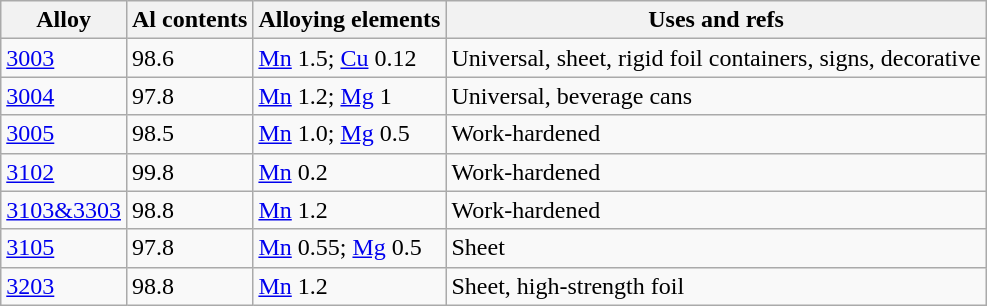<table class="wikitable sortable">
<tr>
<th>Alloy</th>
<th>Al contents</th>
<th>Alloying elements</th>
<th>Uses and refs</th>
</tr>
<tr>
<td><a href='#'>3003</a></td>
<td>98.6</td>
<td><a href='#'>Mn</a> 1.5; <a href='#'>Cu</a> 0.12</td>
<td>Universal, sheet, rigid foil containers, signs, decorative</td>
</tr>
<tr>
<td><a href='#'>3004</a></td>
<td>97.8</td>
<td><a href='#'>Mn</a> 1.2; <a href='#'>Mg</a> 1</td>
<td>Universal, beverage cans</td>
</tr>
<tr>
<td><a href='#'>3005</a></td>
<td>98.5</td>
<td><a href='#'>Mn</a> 1.0; <a href='#'>Mg</a> 0.5</td>
<td>Work-hardened</td>
</tr>
<tr>
<td><a href='#'>3102</a></td>
<td>99.8</td>
<td><a href='#'>Mn</a> 0.2</td>
<td>Work-hardened</td>
</tr>
<tr>
<td><a href='#'>3103&3303</a></td>
<td>98.8</td>
<td><a href='#'>Mn</a> 1.2</td>
<td>Work-hardened</td>
</tr>
<tr>
<td><a href='#'>3105</a></td>
<td>97.8</td>
<td><a href='#'>Mn</a> 0.55; <a href='#'>Mg</a> 0.5</td>
<td>Sheet</td>
</tr>
<tr>
<td><a href='#'>3203</a></td>
<td>98.8</td>
<td><a href='#'>Mn</a> 1.2</td>
<td>Sheet, high-strength foil</td>
</tr>
</table>
